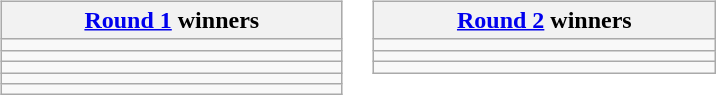<table>
<tr>
<td valign=top><br><table class="wikitable">
<tr>
<th width=220><a href='#'>Round 1</a> winners</th>
</tr>
<tr>
<td></td>
</tr>
<tr>
<td></td>
</tr>
<tr>
<td></td>
</tr>
<tr>
<td></td>
</tr>
<tr>
<td></td>
</tr>
</table>
</td>
<td valign=top><br><table class="wikitable">
<tr>
<th width=220><a href='#'>Round 2</a> winners</th>
</tr>
<tr>
<td></td>
</tr>
<tr>
<td></td>
</tr>
<tr>
<td></td>
</tr>
</table>
</td>
</tr>
</table>
